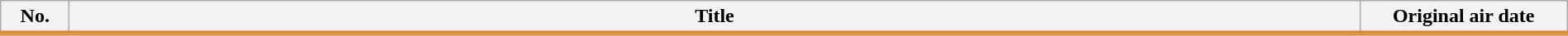<table class="wikitable" style="width:100%; margin:auto; background:#FFF;">
<tr style="border-bottom: 4px solid #F77F00;">
<th style="width:3em;">No.</th>
<th>Title</th>
<th style="width:10em;">Original air date</th>
</tr>
<tr>
</tr>
</table>
